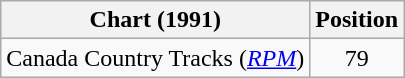<table class="wikitable sortable">
<tr>
<th scope="col">Chart (1991)</th>
<th scope="col">Position</th>
</tr>
<tr>
<td>Canada Country Tracks (<em><a href='#'>RPM</a></em>)</td>
<td align="center">79</td>
</tr>
</table>
